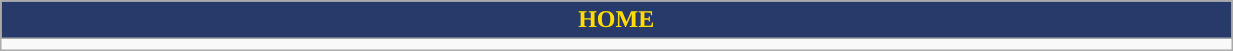<table class="wikitable collapsible collapsed" style="width:65%">
<tr>
<th colspan=5 ! style="color:#FFDD00; background:#273A69">HOME</th>
</tr>
<tr>
<td></td>
</tr>
</table>
